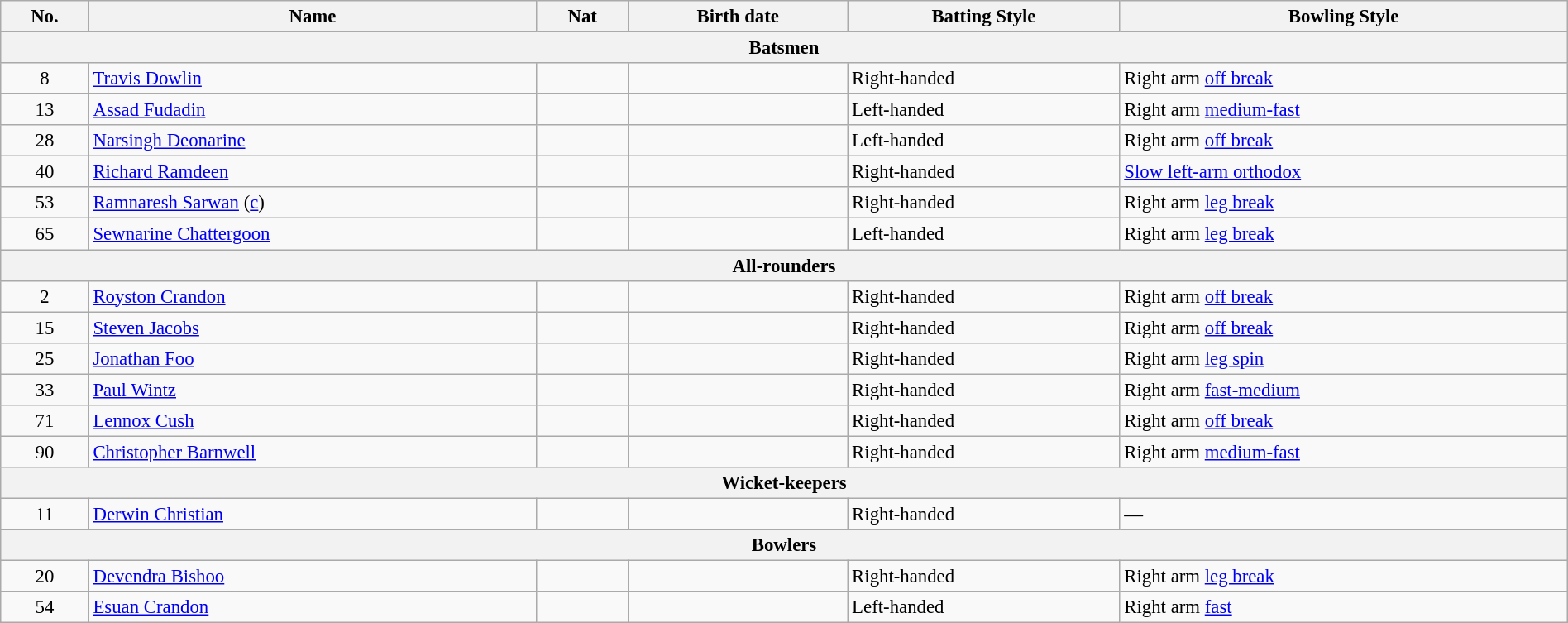<table class="wikitable" style="font-size:95%;" width="100%">
<tr>
<th>No.</th>
<th>Name</th>
<th>Nat</th>
<th>Birth date</th>
<th>Batting Style</th>
<th>Bowling Style</th>
</tr>
<tr>
<th colspan="6">Batsmen</th>
</tr>
<tr>
<td style="text-align:center">8</td>
<td><a href='#'>Travis Dowlin</a></td>
<td style="text-align:center"></td>
<td></td>
<td>Right-handed</td>
<td>Right arm <a href='#'>off break</a></td>
</tr>
<tr>
<td style="text-align:center">13</td>
<td><a href='#'>Assad Fudadin</a></td>
<td style="text-align:center"></td>
<td></td>
<td>Left-handed</td>
<td>Right arm <a href='#'>medium-fast</a></td>
</tr>
<tr>
<td style="text-align:center">28</td>
<td><a href='#'>Narsingh Deonarine</a></td>
<td style="text-align:center"></td>
<td></td>
<td>Left-handed</td>
<td>Right arm <a href='#'>off break</a></td>
</tr>
<tr>
<td style="text-align:center">40</td>
<td><a href='#'>Richard Ramdeen</a></td>
<td style="text-align:center"></td>
<td></td>
<td>Right-handed</td>
<td><a href='#'>Slow left-arm orthodox</a></td>
</tr>
<tr>
<td style="text-align:center">53</td>
<td><a href='#'>Ramnaresh Sarwan</a> (<a href='#'>c</a>)</td>
<td style="text-align:center"></td>
<td></td>
<td>Right-handed</td>
<td>Right arm <a href='#'>leg break</a></td>
</tr>
<tr>
<td style="text-align:center">65</td>
<td><a href='#'>Sewnarine Chattergoon</a></td>
<td style="text-align:center"></td>
<td></td>
<td>Left-handed</td>
<td>Right arm <a href='#'>leg break</a></td>
</tr>
<tr>
<th colspan="6">All-rounders</th>
</tr>
<tr>
<td style="text-align:center">2</td>
<td><a href='#'>Royston Crandon</a></td>
<td style="text-align:center"></td>
<td></td>
<td>Right-handed</td>
<td>Right arm <a href='#'>off break</a></td>
</tr>
<tr>
<td style="text-align:center">15</td>
<td><a href='#'>Steven Jacobs</a></td>
<td style="text-align:center"></td>
<td></td>
<td>Right-handed</td>
<td>Right arm <a href='#'>off break</a></td>
</tr>
<tr>
<td style="text-align:center">25</td>
<td><a href='#'>Jonathan Foo</a></td>
<td style="text-align:center"></td>
<td></td>
<td>Right-handed</td>
<td>Right arm <a href='#'>leg spin</a></td>
</tr>
<tr>
<td style="text-align:center">33</td>
<td><a href='#'>Paul Wintz</a></td>
<td style="text-align:center"></td>
<td></td>
<td>Right-handed</td>
<td>Right arm <a href='#'>fast-medium</a></td>
</tr>
<tr>
<td style="text-align:center">71</td>
<td><a href='#'>Lennox Cush</a></td>
<td style="text-align:center"></td>
<td></td>
<td>Right-handed</td>
<td>Right arm <a href='#'>off break</a></td>
</tr>
<tr>
<td style="text-align:center">90</td>
<td><a href='#'>Christopher Barnwell</a></td>
<td style="text-align:center"></td>
<td></td>
<td>Right-handed</td>
<td>Right arm <a href='#'>medium-fast</a></td>
</tr>
<tr>
<th colspan="6">Wicket-keepers</th>
</tr>
<tr>
<td style="text-align:center">11</td>
<td><a href='#'>Derwin Christian</a></td>
<td style="text-align:center"></td>
<td></td>
<td>Right-handed</td>
<td>—</td>
</tr>
<tr>
<th colspan="6">Bowlers</th>
</tr>
<tr>
<td style="text-align:center">20</td>
<td><a href='#'>Devendra Bishoo</a></td>
<td style="text-align:center"></td>
<td></td>
<td>Right-handed</td>
<td>Right arm <a href='#'>leg break</a></td>
</tr>
<tr>
<td style="text-align:center">54</td>
<td><a href='#'>Esuan Crandon</a></td>
<td style="text-align:center"></td>
<td></td>
<td>Left-handed</td>
<td>Right arm <a href='#'>fast</a></td>
</tr>
</table>
